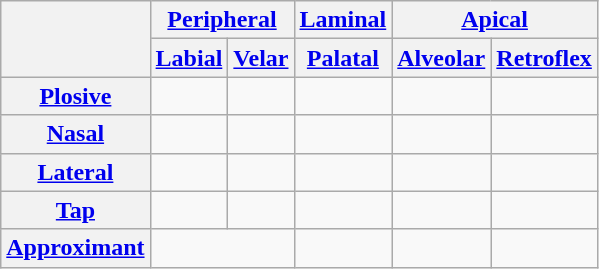<table class="wikitable" style="text-align: center;">
<tr>
<th rowspan="2"></th>
<th colspan="2"><a href='#'>Peripheral</a></th>
<th><a href='#'>Laminal</a></th>
<th colspan="2"><a href='#'>Apical</a></th>
</tr>
<tr>
<th><a href='#'>Labial</a></th>
<th><a href='#'>Velar</a></th>
<th><a href='#'>Palatal</a></th>
<th><a href='#'>Alveolar</a></th>
<th><a href='#'>Retroflex</a></th>
</tr>
<tr>
<th><a href='#'>Plosive</a></th>
<td></td>
<td></td>
<td></td>
<td></td>
<td></td>
</tr>
<tr>
<th><a href='#'>Nasal</a></th>
<td></td>
<td></td>
<td></td>
<td></td>
<td></td>
</tr>
<tr>
<th><a href='#'>Lateral</a></th>
<td></td>
<td></td>
<td></td>
<td></td>
<td></td>
</tr>
<tr>
<th><a href='#'>Tap</a></th>
<td></td>
<td></td>
<td></td>
<td></td>
<td></td>
</tr>
<tr>
<th><a href='#'>Approximant</a></th>
<td colspan="2"></td>
<td></td>
<td></td>
<td></td>
</tr>
</table>
